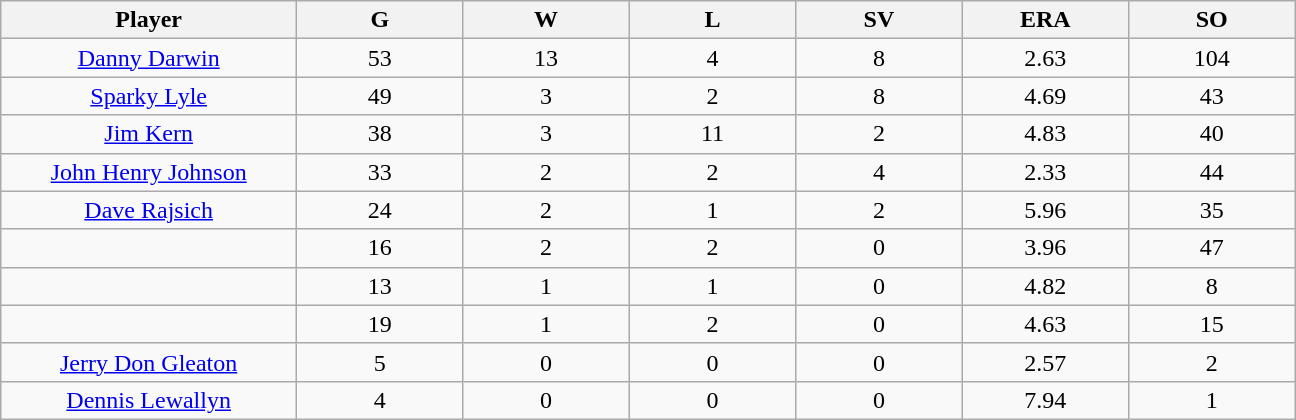<table class="wikitable sortable">
<tr>
<th bgcolor="#DDDDFF" width="16%">Player</th>
<th bgcolor="#DDDDFF" width="9%">G</th>
<th bgcolor="#DDDDFF" width="9%">W</th>
<th bgcolor="#DDDDFF" width="9%">L</th>
<th bgcolor="#DDDDFF" width="9%">SV</th>
<th bgcolor="#DDDDFF" width="9%">ERA</th>
<th bgcolor="#DDDDFF" width="9%">SO</th>
</tr>
<tr align="center">
<td><a href='#'>Danny Darwin</a></td>
<td>53</td>
<td>13</td>
<td>4</td>
<td>8</td>
<td>2.63</td>
<td>104</td>
</tr>
<tr align=center>
<td><a href='#'>Sparky Lyle</a></td>
<td>49</td>
<td>3</td>
<td>2</td>
<td>8</td>
<td>4.69</td>
<td>43</td>
</tr>
<tr align=center>
<td><a href='#'>Jim Kern</a></td>
<td>38</td>
<td>3</td>
<td>11</td>
<td>2</td>
<td>4.83</td>
<td>40</td>
</tr>
<tr align=center>
<td><a href='#'>John Henry Johnson</a></td>
<td>33</td>
<td>2</td>
<td>2</td>
<td>4</td>
<td>2.33</td>
<td>44</td>
</tr>
<tr align=center>
<td><a href='#'>Dave Rajsich</a></td>
<td>24</td>
<td>2</td>
<td>1</td>
<td>2</td>
<td>5.96</td>
<td>35</td>
</tr>
<tr align=center>
<td></td>
<td>16</td>
<td>2</td>
<td>2</td>
<td>0</td>
<td>3.96</td>
<td>47</td>
</tr>
<tr align="center">
<td></td>
<td>13</td>
<td>1</td>
<td>1</td>
<td>0</td>
<td>4.82</td>
<td>8</td>
</tr>
<tr align="center">
<td></td>
<td>19</td>
<td>1</td>
<td>2</td>
<td>0</td>
<td>4.63</td>
<td>15</td>
</tr>
<tr align="center">
<td><a href='#'>Jerry Don Gleaton</a></td>
<td>5</td>
<td>0</td>
<td>0</td>
<td>0</td>
<td>2.57</td>
<td>2</td>
</tr>
<tr align=center>
<td><a href='#'>Dennis Lewallyn</a></td>
<td>4</td>
<td>0</td>
<td>0</td>
<td>0</td>
<td>7.94</td>
<td>1</td>
</tr>
</table>
